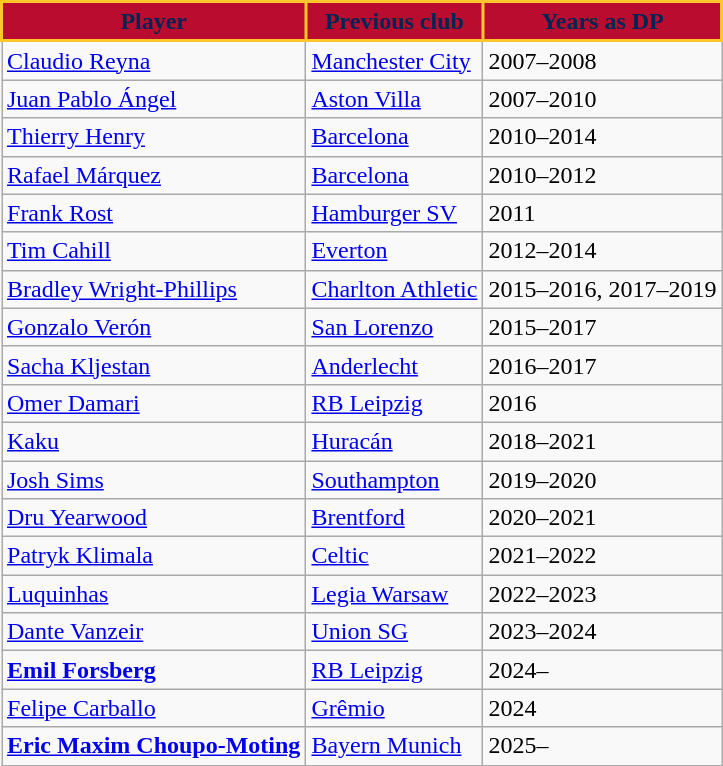<table class="wikitable" style="text-align:center">
<tr>
<th style="background:#BA0C2F; color:#002554; border:2px solid #FFC72C;">Player</th>
<th style="background:#BA0C2F; color:#002554; border:2px solid #FFC72C;">Previous club</th>
<th style="background:#BA0C2F; color:#002554; border:2px solid #FFC72C;">Years as DP</th>
</tr>
<tr>
<td align=left> <a href='#'>Claudio Reyna</a></td>
<td align=left> <a href='#'>Manchester City</a></td>
<td align=left>2007–2008</td>
</tr>
<tr>
<td align=left> <a href='#'>Juan Pablo Ángel</a></td>
<td align=left> <a href='#'>Aston Villa</a></td>
<td align=left>2007–2010</td>
</tr>
<tr>
<td align=left> <a href='#'>Thierry Henry</a></td>
<td align=left> <a href='#'>Barcelona</a></td>
<td align=left>2010–2014</td>
</tr>
<tr>
<td align=left> <a href='#'>Rafael Márquez</a></td>
<td align=left> <a href='#'>Barcelona</a></td>
<td align=left>2010–2012</td>
</tr>
<tr>
<td align=left> <a href='#'>Frank Rost</a></td>
<td align=left> <a href='#'>Hamburger SV</a></td>
<td align=left>2011</td>
</tr>
<tr>
<td align=left> <a href='#'>Tim Cahill</a></td>
<td align=left> <a href='#'>Everton</a></td>
<td align=left>2012–2014</td>
</tr>
<tr>
<td align=left> <a href='#'>Bradley Wright-Phillips</a></td>
<td align=left> <a href='#'>Charlton Athletic</a></td>
<td align=left>2015–2016, 2017–2019</td>
</tr>
<tr>
<td align=left> <a href='#'>Gonzalo Verón</a></td>
<td align=left> <a href='#'>San Lorenzo</a></td>
<td align=left>2015–2017</td>
</tr>
<tr>
<td align=left> <a href='#'>Sacha Kljestan</a></td>
<td align=left> <a href='#'>Anderlecht</a></td>
<td align=left>2016–2017</td>
</tr>
<tr>
<td align=left> <a href='#'>Omer Damari</a></td>
<td align=left> <a href='#'>RB Leipzig</a></td>
<td align=left>2016</td>
</tr>
<tr>
<td align=left> <a href='#'>Kaku</a></td>
<td align=left> <a href='#'>Huracán</a></td>
<td align=left>2018–2021</td>
</tr>
<tr>
<td align=left> <a href='#'>Josh Sims</a></td>
<td align=left> <a href='#'>Southampton</a></td>
<td align=left>2019–2020</td>
</tr>
<tr>
<td align=left> <a href='#'>Dru Yearwood</a></td>
<td align=left> <a href='#'>Brentford</a></td>
<td align=left>2020–2021</td>
</tr>
<tr>
<td align=left> <a href='#'>Patryk Klimala</a></td>
<td align=left> <a href='#'>Celtic</a></td>
<td align=left>2021–2022</td>
</tr>
<tr>
<td align=left> <a href='#'>Luquinhas</a></td>
<td align=left> <a href='#'>Legia Warsaw</a></td>
<td align=left>2022–2023</td>
</tr>
<tr>
<td align=left> <a href='#'>Dante Vanzeir</a></td>
<td align=left> <a href='#'>Union SG</a></td>
<td align=left>2023–2024</td>
</tr>
<tr>
<td align=left> <strong><a href='#'>Emil Forsberg</a></strong></td>
<td align=left> <a href='#'>RB Leipzig</a></td>
<td align=left>2024–</td>
</tr>
<tr>
<td align=left> <a href='#'>Felipe Carballo</a></td>
<td align=left> <a href='#'>Grêmio</a></td>
<td align=left>2024</td>
</tr>
<tr>
<td align=left> <strong><a href='#'>Eric Maxim Choupo-Moting</a></strong></td>
<td align=left> <a href='#'>Bayern Munich</a></td>
<td align=left>2025–</td>
</tr>
</table>
